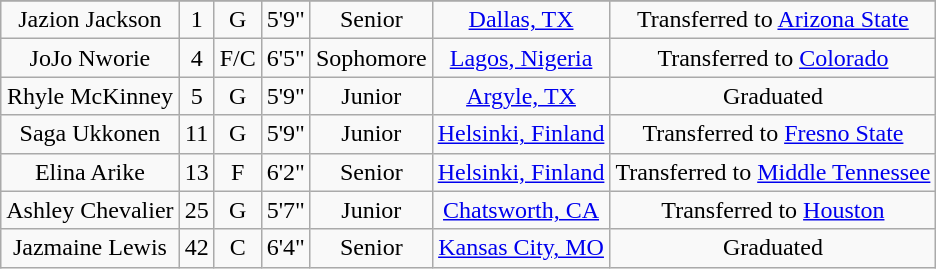<table class="wikitable sortable" style="text-align: center">
<tr align=center>
</tr>
<tr>
<td>Jazion Jackson</td>
<td>1</td>
<td>G</td>
<td>5'9"</td>
<td>Senior</td>
<td><a href='#'>Dallas, TX</a></td>
<td>Transferred to <a href='#'>Arizona State</a></td>
</tr>
<tr>
<td>JoJo Nworie</td>
<td>4</td>
<td>F/C</td>
<td>6'5"</td>
<td>Sophomore</td>
<td><a href='#'>Lagos, Nigeria</a></td>
<td>Transferred to <a href='#'>Colorado</a></td>
</tr>
<tr>
<td>Rhyle McKinney</td>
<td>5</td>
<td>G</td>
<td>5'9"</td>
<td>Junior</td>
<td><a href='#'>Argyle, TX</a></td>
<td>Graduated</td>
</tr>
<tr>
<td>Saga Ukkonen</td>
<td>11</td>
<td>G</td>
<td>5'9"</td>
<td>Junior</td>
<td><a href='#'>Helsinki, Finland</a></td>
<td>Transferred to <a href='#'>Fresno State</a></td>
</tr>
<tr>
<td>Elina Arike</td>
<td>13</td>
<td>F</td>
<td>6'2"</td>
<td>Senior</td>
<td><a href='#'>Helsinki, Finland</a></td>
<td>Transferred to <a href='#'>Middle Tennessee</a></td>
</tr>
<tr>
<td>Ashley Chevalier</td>
<td>25</td>
<td>G</td>
<td>5'7"</td>
<td>Junior</td>
<td><a href='#'>Chatsworth, CA</a></td>
<td>Transferred to <a href='#'>Houston</a></td>
</tr>
<tr>
<td>Jazmaine Lewis</td>
<td>42</td>
<td>C</td>
<td>6'4"</td>
<td>Senior</td>
<td><a href='#'>Kansas City, MO</a></td>
<td>Graduated</td>
</tr>
</table>
